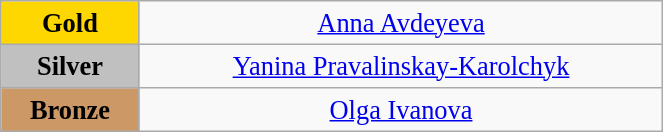<table class="wikitable" style=" text-align:center; font-size:110%;" width="35%">
<tr>
<td bgcolor="gold"><strong>Gold</strong></td>
<td><a href='#'>Anna Avdeyeva</a><br><em></em></td>
</tr>
<tr>
<td bgcolor="silver"><strong>Silver</strong></td>
<td><a href='#'>Yanina Pravalinskay-Karolchyk</a><br><em></em></td>
</tr>
<tr>
<td bgcolor="CC9966"><strong>Bronze</strong></td>
<td><a href='#'>Olga Ivanova</a><br><em></em></td>
</tr>
</table>
